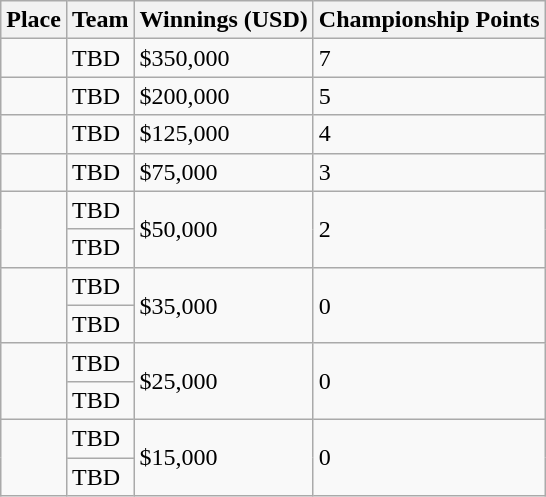<table class="wikitable">
<tr>
<th>Place</th>
<th>Team</th>
<th>Winnings (USD)</th>
<th>Championship Points</th>
</tr>
<tr>
<td></td>
<td>TBD</td>
<td>$350,000</td>
<td>7</td>
</tr>
<tr>
<td></td>
<td>TBD</td>
<td>$200,000</td>
<td>5</td>
</tr>
<tr>
<td></td>
<td>TBD</td>
<td>$125,000</td>
<td>4</td>
</tr>
<tr>
<td></td>
<td>TBD</td>
<td>$75,000</td>
<td>3</td>
</tr>
<tr>
<td rowspan="2"></td>
<td>TBD</td>
<td rowspan="2">$50,000</td>
<td rowspan="2">2</td>
</tr>
<tr>
<td>TBD</td>
</tr>
<tr>
<td rowspan="2"></td>
<td>TBD</td>
<td rowspan="2">$35,000</td>
<td rowspan="2">0</td>
</tr>
<tr>
<td>TBD</td>
</tr>
<tr>
<td rowspan="2"></td>
<td>TBD</td>
<td rowspan="2">$25,000</td>
<td rowspan="2">0</td>
</tr>
<tr>
<td>TBD</td>
</tr>
<tr>
<td rowspan="2"></td>
<td>TBD</td>
<td rowspan="2">$15,000</td>
<td rowspan="2">0</td>
</tr>
<tr>
<td>TBD</td>
</tr>
</table>
